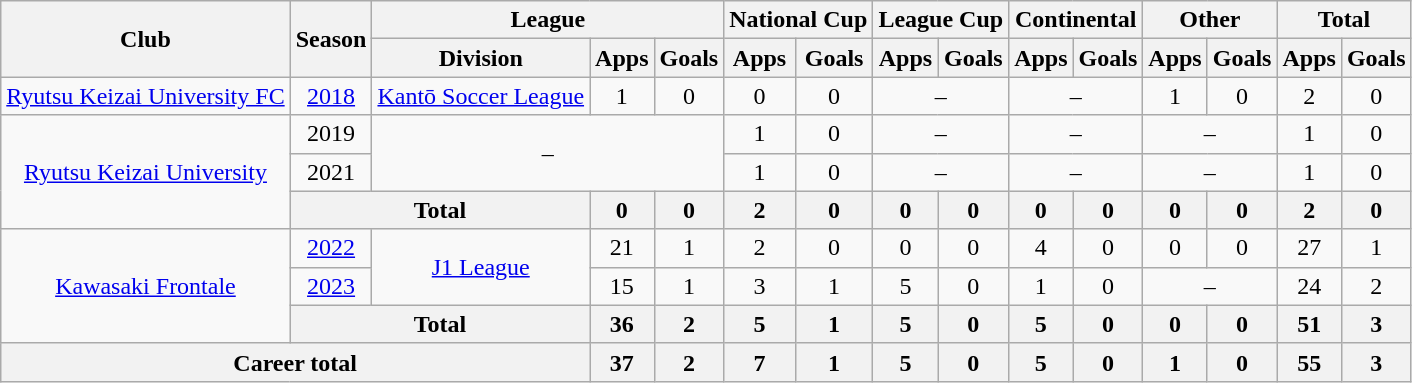<table class="wikitable" style="text-align: center">
<tr>
<th rowspan="2">Club</th>
<th rowspan="2">Season</th>
<th colspan="3">League</th>
<th colspan="2">National Cup</th>
<th colspan="2">League Cup</th>
<th colspan="2">Continental</th>
<th colspan="2">Other</th>
<th colspan="2">Total</th>
</tr>
<tr>
<th>Division</th>
<th>Apps</th>
<th>Goals</th>
<th>Apps</th>
<th>Goals</th>
<th>Apps</th>
<th>Goals</th>
<th>Apps</th>
<th>Goals</th>
<th>Apps</th>
<th>Goals</th>
<th>Apps</th>
<th>Goals</th>
</tr>
<tr>
<td><a href='#'>Ryutsu Keizai University FC</a></td>
<td><a href='#'>2018</a></td>
<td><a href='#'>Kantō Soccer League</a></td>
<td>1</td>
<td>0</td>
<td>0</td>
<td>0</td>
<td colspan="2">–</td>
<td colspan="2">–</td>
<td>1</td>
<td>0</td>
<td>2</td>
<td>0</td>
</tr>
<tr>
<td rowspan="3"><a href='#'>Ryutsu Keizai University</a></td>
<td>2019</td>
<td colspan="3" rowspan="2">–</td>
<td>1</td>
<td>0</td>
<td colspan="2">–</td>
<td colspan="2">–</td>
<td colspan="2">–</td>
<td>1</td>
<td>0</td>
</tr>
<tr>
<td>2021</td>
<td>1</td>
<td>0</td>
<td colspan="2">–</td>
<td colspan="2">–</td>
<td colspan="2">–</td>
<td>1</td>
<td>0</td>
</tr>
<tr>
<th colspan=2>Total</th>
<th>0</th>
<th>0</th>
<th>2</th>
<th>0</th>
<th>0</th>
<th>0</th>
<th>0</th>
<th>0</th>
<th>0</th>
<th>0</th>
<th>2</th>
<th>0</th>
</tr>
<tr>
<td rowspan="3"><a href='#'>Kawasaki Frontale</a></td>
<td><a href='#'>2022</a></td>
<td rowspan="2"><a href='#'>J1 League</a></td>
<td>21</td>
<td>1</td>
<td>2</td>
<td>0</td>
<td>0</td>
<td>0</td>
<td>4</td>
<td>0</td>
<td>0</td>
<td>0</td>
<td>27</td>
<td>1</td>
</tr>
<tr>
<td><a href='#'>2023</a></td>
<td>15</td>
<td>1</td>
<td>3</td>
<td>1</td>
<td>5</td>
<td>0</td>
<td>1</td>
<td>0</td>
<td colspan="2">–</td>
<td>24</td>
<td>2</td>
</tr>
<tr>
<th colspan=2>Total</th>
<th>36</th>
<th>2</th>
<th>5</th>
<th>1</th>
<th>5</th>
<th>0</th>
<th>5</th>
<th>0</th>
<th>0</th>
<th>0</th>
<th>51</th>
<th>3</th>
</tr>
<tr>
<th colspan=3>Career total</th>
<th>37</th>
<th>2</th>
<th>7</th>
<th>1</th>
<th>5</th>
<th>0</th>
<th>5</th>
<th>0</th>
<th>1</th>
<th>0</th>
<th>55</th>
<th>3</th>
</tr>
</table>
